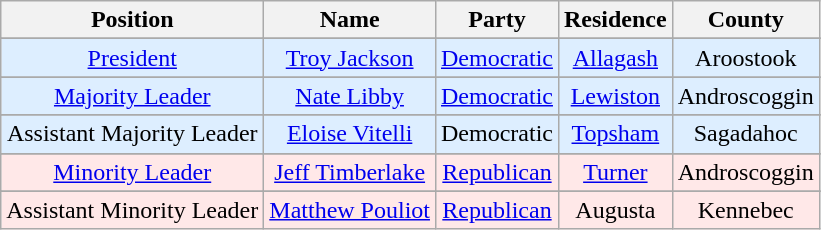<table class="wikitable" style="text-align:center;">
<tr>
<th>Position</th>
<th>Name</th>
<th>Party</th>
<th>Residence</th>
<th>County</th>
</tr>
<tr>
</tr>
<tr bgcolor=#DDEEFF>
<td><a href='#'>President</a></td>
<td><a href='#'>Troy Jackson</a></td>
<td><a href='#'>Democratic</a></td>
<td><a href='#'>Allagash</a></td>
<td>Aroostook</td>
</tr>
<tr>
</tr>
<tr bgcolor=#DDEEFF>
<td><a href='#'>Majority Leader</a></td>
<td><a href='#'>Nate Libby</a></td>
<td><a href='#'>Democratic</a></td>
<td><a href='#'>Lewiston</a></td>
<td>Androscoggin</td>
</tr>
<tr>
</tr>
<tr bgcolor=#DDEEFF>
<td>Assistant Majority Leader</td>
<td><a href='#'>Eloise Vitelli</a></td>
<td>Democratic</td>
<td><a href='#'>Topsham</a></td>
<td>Sagadahoc</td>
</tr>
<tr>
</tr>
<tr bgcolor=#FFE8E8>
<td><a href='#'>Minority Leader</a></td>
<td><a href='#'>Jeff Timberlake</a></td>
<td><a href='#'>Republican</a></td>
<td><a href='#'>Turner</a></td>
<td>Androscoggin</td>
</tr>
<tr>
</tr>
<tr bgcolor=#FFE8E8>
<td>Assistant Minority Leader</td>
<td><a href='#'>Matthew Pouliot</a></td>
<td><a href='#'>Republican</a></td>
<td>Augusta</td>
<td>Kennebec</td>
</tr>
</table>
